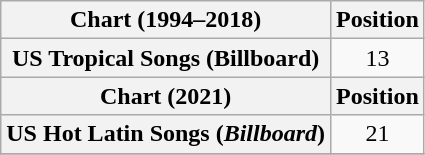<table class="wikitable plainrowheaders " style="text-align:center;">
<tr>
<th scope="col">Chart (1994–2018)</th>
<th scope="col">Position</th>
</tr>
<tr>
<th scope="row">US Tropical Songs (Billboard)</th>
<td>13</td>
</tr>
<tr>
<th scope="col">Chart (2021)</th>
<th scope="col">Position</th>
</tr>
<tr>
<th scope="row">US Hot Latin Songs (<em>Billboard</em>)</th>
<td>21</td>
</tr>
<tr>
</tr>
</table>
